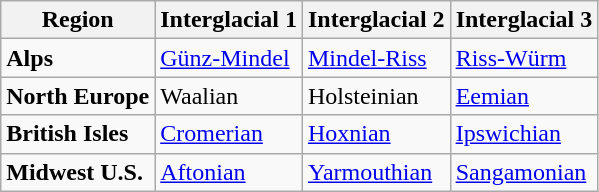<table class="wikitable">
<tr>
<th>Region</th>
<th>Interglacial 1</th>
<th>Interglacial 2</th>
<th>Interglacial 3</th>
</tr>
<tr>
<td><strong>Alps</strong></td>
<td><a href='#'>Günz-Mindel</a></td>
<td><a href='#'>Mindel-Riss</a></td>
<td><a href='#'>Riss-Würm</a></td>
</tr>
<tr>
<td><strong>North Europe</strong></td>
<td>Waalian</td>
<td>Holsteinian</td>
<td><a href='#'>Eemian</a></td>
</tr>
<tr>
<td><strong>British Isles</strong></td>
<td><a href='#'>Cromerian</a></td>
<td><a href='#'>Hoxnian</a></td>
<td><a href='#'>Ipswichian</a></td>
</tr>
<tr>
<td><strong>Midwest U.S.</strong></td>
<td><a href='#'>Aftonian</a></td>
<td><a href='#'>Yarmouthian</a></td>
<td><a href='#'>Sangamonian</a></td>
</tr>
</table>
